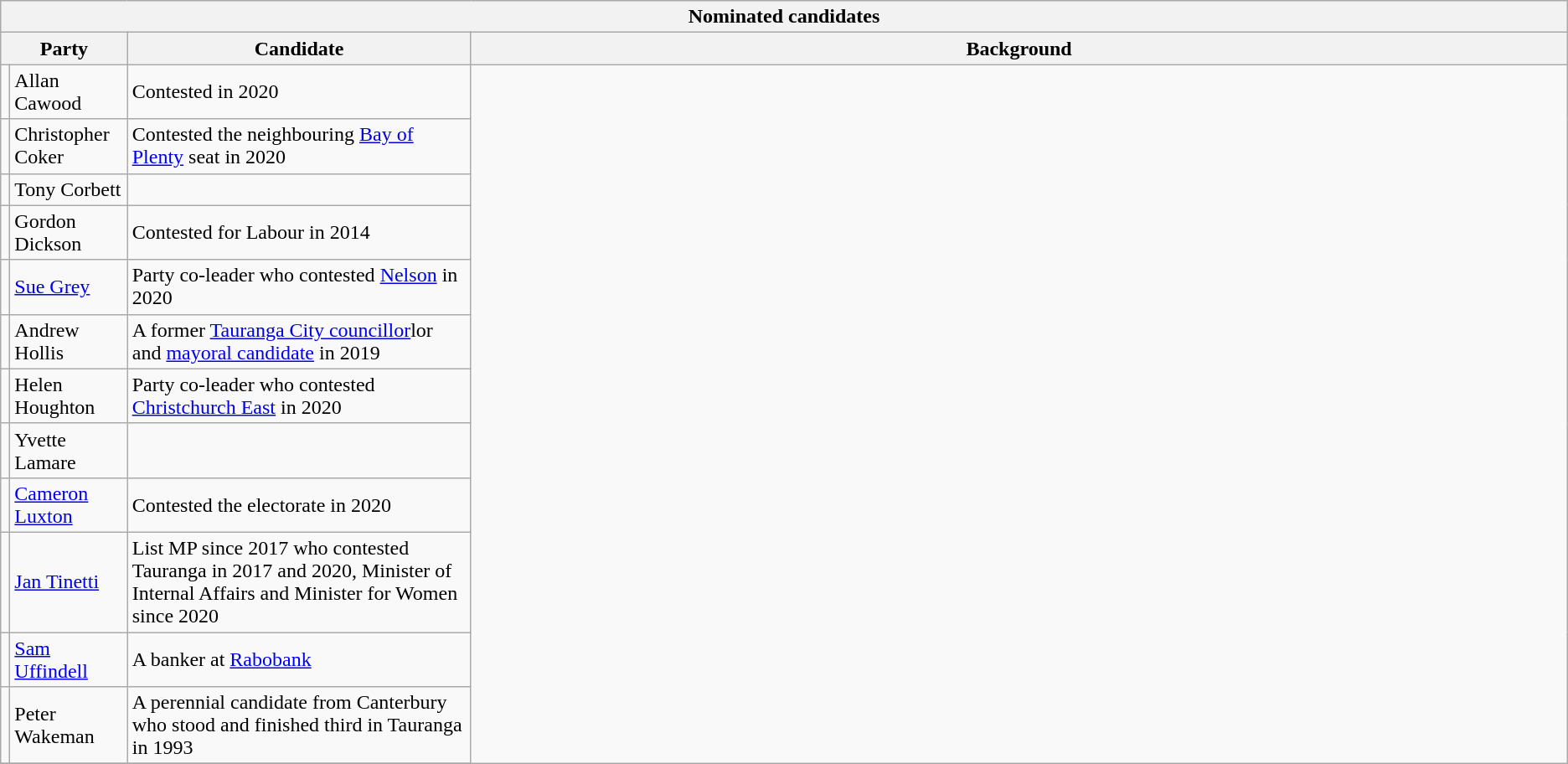<table class="wikitable">
<tr>
<th colspan=4>Nominated candidates</th>
</tr>
<tr>
<th colspan=2>Party</th>
<th>Candidate</th>
<th width=70%>Background</th>
</tr>
<tr>
<td></td>
<td>Allan Cawood</td>
<td>Contested  in 2020</td>
</tr>
<tr>
<td></td>
<td>Christopher Coker</td>
<td>Contested the neighbouring <a href='#'>Bay of Plenty</a> seat in 2020</td>
</tr>
<tr>
<td></td>
<td>Tony Corbett</td>
<td></td>
</tr>
<tr>
<td></td>
<td>Gordon Dickson</td>
<td>Contested  for Labour in 2014</td>
</tr>
<tr>
<td></td>
<td><a href='#'>Sue Grey</a></td>
<td>Party co-leader who contested <a href='#'>Nelson</a> in 2020</td>
</tr>
<tr>
<td></td>
<td>Andrew Hollis</td>
<td>A former <a href='#'>Tauranga City councillor</a>lor and <a href='#'>mayoral candidate</a> in 2019</td>
</tr>
<tr>
<td></td>
<td>Helen Houghton</td>
<td>Party co-leader who contested <a href='#'>Christchurch East</a> in 2020</td>
</tr>
<tr>
<td></td>
<td>Yvette Lamare</td>
<td></td>
</tr>
<tr>
<td></td>
<td><a href='#'>Cameron Luxton</a></td>
<td>Contested the electorate in 2020</td>
</tr>
<tr>
<td></td>
<td><a href='#'>Jan Tinetti</a></td>
<td>List MP since 2017 who contested Tauranga in 2017 and 2020, Minister of Internal Affairs and Minister for Women since 2020</td>
</tr>
<tr>
<td></td>
<td><a href='#'>Sam Uffindell</a></td>
<td>A banker at <a href='#'>Rabobank</a></td>
</tr>
<tr>
<td></td>
<td>Peter Wakeman</td>
<td>A perennial candidate from Canterbury who stood and finished third in Tauranga in 1993</td>
</tr>
<tr>
</tr>
</table>
